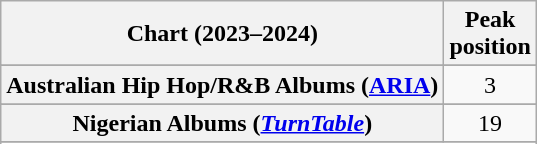<table class="wikitable sortable plainrowheaders" style="text-align:center">
<tr>
<th scope="col">Chart (2023–2024)</th>
<th scope="col">Peak<br>position</th>
</tr>
<tr>
</tr>
<tr>
<th scope="row">Australian Hip Hop/R&B Albums (<a href='#'>ARIA</a>)</th>
<td>3</td>
</tr>
<tr>
</tr>
<tr>
</tr>
<tr>
</tr>
<tr>
</tr>
<tr>
</tr>
<tr>
</tr>
<tr>
</tr>
<tr>
</tr>
<tr>
</tr>
<tr>
</tr>
<tr>
<th scope="row">Nigerian Albums (<a href='#'><em>TurnTable</em></a>)</th>
<td>19</td>
</tr>
<tr>
</tr>
<tr>
</tr>
<tr>
</tr>
<tr>
</tr>
<tr>
</tr>
<tr>
</tr>
<tr>
</tr>
</table>
